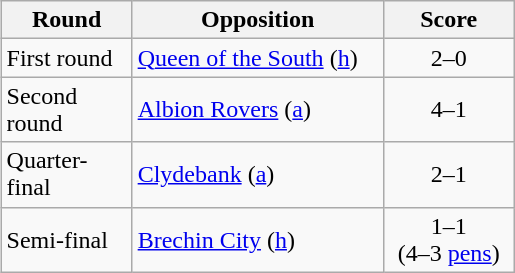<table class="wikitable" style="text-align:left;margin-left:1em;float:right">
<tr>
<th width=80>Round</th>
<th width=160>Opposition</th>
<th width=80>Score</th>
</tr>
<tr>
<td>First round</td>
<td><a href='#'>Queen of the South</a> (<a href='#'>h</a>)</td>
<td align=center>2–0</td>
</tr>
<tr>
<td>Second round</td>
<td><a href='#'>Albion Rovers</a> (<a href='#'>a</a>)</td>
<td align=center>4–1</td>
</tr>
<tr>
<td>Quarter-final</td>
<td><a href='#'>Clydebank</a> (<a href='#'>a</a>)</td>
<td align=center>2–1</td>
</tr>
<tr>
<td>Semi-final</td>
<td><a href='#'>Brechin City</a> (<a href='#'>h</a>)</td>
<td align=center>1–1 <br>(4–3 <a href='#'>pens</a>)</td>
</tr>
</table>
